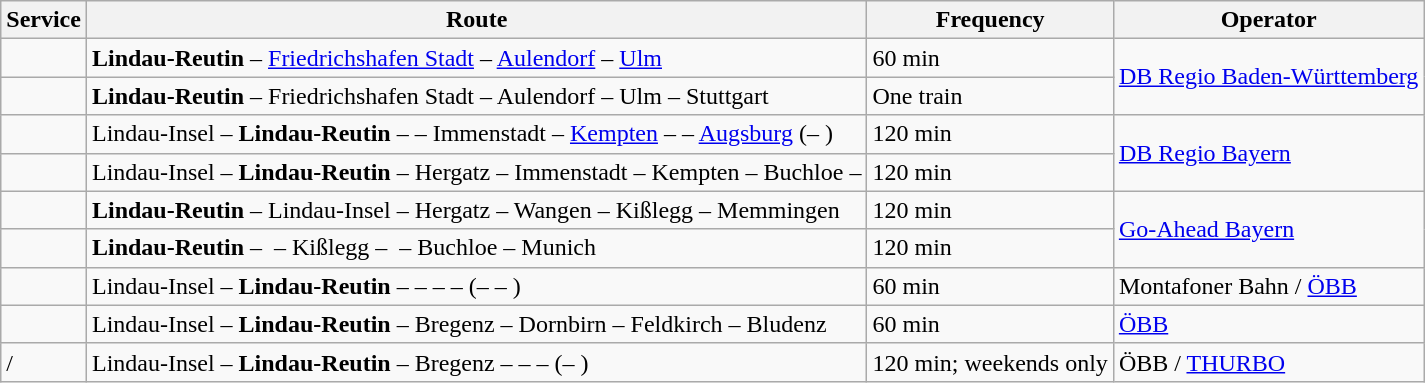<table class="wikitable">
<tr>
<th>Service</th>
<th>Route</th>
<th>Frequency</th>
<th>Operator</th>
</tr>
<tr>
<td></td>
<td><strong>Lindau-Reutin</strong> – <a href='#'>Friedrichshafen Stadt</a> – <a href='#'>Aulendorf</a> – <a href='#'>Ulm</a></td>
<td>60 min</td>
<td rowspan="2"><a href='#'>DB Regio Baden-Württemberg</a></td>
</tr>
<tr>
<td></td>
<td><strong>Lindau-Reutin</strong> – Friedrichshafen Stadt – Aulendorf – Ulm – Stuttgart</td>
<td>One train</td>
</tr>
<tr>
<td></td>
<td>Lindau-Insel – <strong>Lindau-Reutin</strong> –  – Immenstadt – <a href='#'>Kempten</a> –  – <a href='#'>Augsburg</a> (– )</td>
<td>120 min</td>
<td rowspan="2"><a href='#'>DB Regio Bayern</a></td>
</tr>
<tr>
<td></td>
<td>Lindau-Insel – <strong>Lindau-Reutin</strong> – Hergatz – Immenstadt – Kempten – Buchloe – </td>
<td>120 min</td>
</tr>
<tr>
<td></td>
<td><strong>Lindau-Reutin</strong> – Lindau-Insel – Hergatz – Wangen – Kißlegg – Memmingen</td>
<td>120 min</td>
<td rowspan="2"><a href='#'>Go-Ahead Bayern</a></td>
</tr>
<tr>
<td></td>
<td><strong>Lindau-Reutin</strong> –  – Kißlegg –  – Buchloe – Munich</td>
<td>120 min</td>
</tr>
<tr>
<td></td>
<td>Lindau-Insel – <strong>Lindau-Reutin</strong> –  –  –  –  (–  – )</td>
<td>60 min</td>
<td>Montafoner Bahn / <a href='#'>ÖBB</a></td>
</tr>
<tr>
<td></td>
<td>Lindau-Insel – <strong>Lindau-Reutin</strong> – Bregenz – Dornbirn – Feldkirch – Bludenz</td>
<td>60 min</td>
<td><a href='#'>ÖBB</a></td>
</tr>
<tr>
<td> /<br></td>
<td>Lindau-Insel – <strong>Lindau-Reutin</strong> – Bregenz –  –  –  (– )</td>
<td>120 min; weekends only</td>
<td>ÖBB / <a href='#'>THURBO</a></td>
</tr>
</table>
